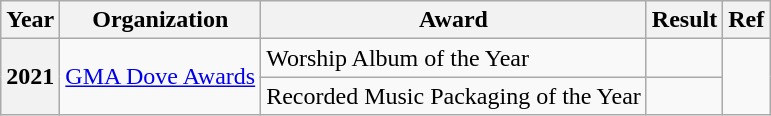<table class="wikitable plainrowheaders">
<tr>
<th>Year</th>
<th>Organization</th>
<th>Award</th>
<th>Result</th>
<th>Ref</th>
</tr>
<tr>
<th rowspan="2">2021</th>
<td rowspan="2"><a href='#'>GMA Dove Awards</a></td>
<td>Worship Album of the Year</td>
<td></td>
<td rowspan="2"></td>
</tr>
<tr>
<td>Recorded Music Packaging of the Year</td>
<td></td>
</tr>
</table>
